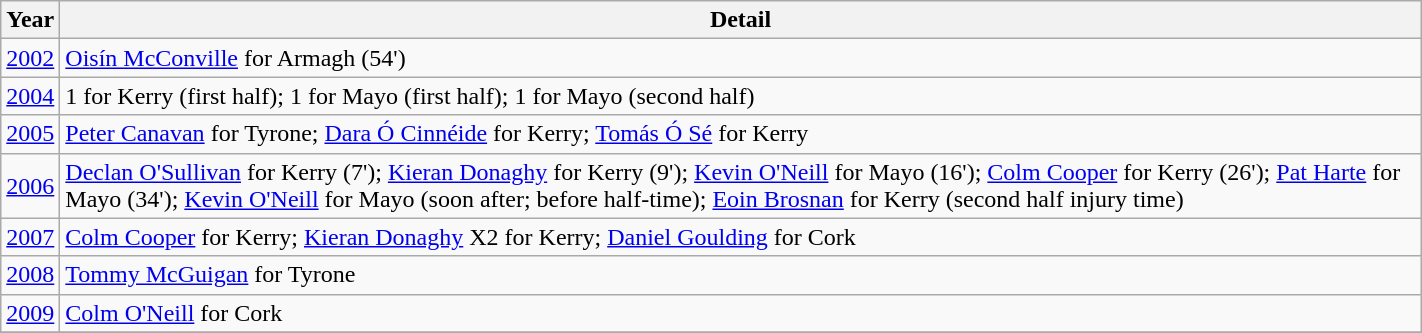<table class="wikitable sortable" width="75%">
<tr>
<th>Year</th>
<th>Detail</th>
</tr>
<tr>
<td><a href='#'>2002</a></td>
<td><a href='#'>Oisín McConville</a> for Armagh (54')</td>
</tr>
<tr>
<td><a href='#'>2004</a></td>
<td>1 for Kerry (first half); 1 for Mayo (first half); 1 for Mayo (second half)</td>
</tr>
<tr>
<td><a href='#'>2005</a></td>
<td><a href='#'>Peter Canavan</a> for Tyrone; <a href='#'>Dara Ó Cinnéide</a> for Kerry; <a href='#'>Tomás Ó Sé</a> for Kerry</td>
</tr>
<tr>
<td><a href='#'>2006</a></td>
<td><a href='#'>Declan O'Sullivan</a> for Kerry (7'); <a href='#'>Kieran Donaghy</a> for Kerry (9'); <a href='#'>Kevin O'Neill</a> for Mayo (16'); <a href='#'>Colm Cooper</a> for Kerry (26'); <a href='#'>Pat Harte</a> for Mayo (34'); <a href='#'>Kevin O'Neill</a> for Mayo (soon after; before half-time); <a href='#'>Eoin Brosnan</a> for Kerry (second half injury time)</td>
</tr>
<tr>
<td><a href='#'>2007</a></td>
<td><a href='#'>Colm Cooper</a> for Kerry; <a href='#'>Kieran Donaghy</a> X2 for Kerry; <a href='#'>Daniel Goulding</a> for Cork</td>
</tr>
<tr>
<td><a href='#'>2008</a></td>
<td><a href='#'>Tommy McGuigan</a> for Tyrone</td>
</tr>
<tr>
<td><a href='#'>2009</a></td>
<td><a href='#'>Colm O'Neill</a> for Cork</td>
</tr>
<tr>
</tr>
</table>
